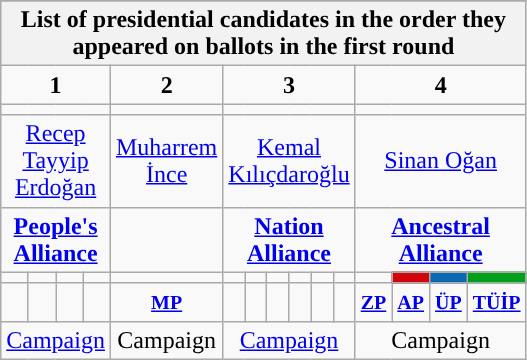<table class="wikitable" style="width:130px; text-align:center">
<tr>
</tr>
<tr>
<th colspan=15>List of presidential candidates in the order they appeared on ballots in the first round</th>
</tr>
<tr>
<td colspan="4"><strong>1</strong></td>
<td><strong>2</strong></td>
<td colspan="6"><strong>3</strong></td>
<td colspan="4"><strong>4</strong></td>
</tr>
<tr>
<td colspan="4"></td>
<td></td>
<td colspan="6"></td>
<td colspan="4"></td>
</tr>
<tr>
<td colspan="4"><a href='#'>Recep Tayyip Erdoğan</a></td>
<td><a href='#'>Muharrem İnce</a></td>
<td colspan="6"><a href='#'>Kemal Kılıçdaroğlu</a></td>
<td colspan="4"><a href='#'>Sinan Oğan</a></td>
</tr>
<tr>
<td colspan="4"><strong><a href='#'>People's Alliance</a></strong></td>
<td></td>
<td colspan="6"><a href='#'><strong>Nation Alliance</strong></a></td>
<td colspan="4"><strong><a href='#'>Ancestral Alliance</a></strong></td>
</tr>
<tr>
<td style="background:"></td>
<td style="background:"></td>
<td style="background:"></td>
<td style="background:"></td>
<td style="background:"></td>
<td style="background:"></td>
<td style="background:"></td>
<td style="background:"></td>
<td style="background:"></td>
<td style="background:"></td>
<td style="background:"></td>
<td style="background:"></td>
<td style="background:#D1050C; width:2px;"></td>
<td style="background:#0B69B1; width:2px;"></td>
<td style="background:#00A01A; width:2px;"></td>
</tr>
<tr>
<td><strong></strong></td>
<td><strong></strong></td>
<td><strong></strong></td>
<td><strong></strong></td>
<td><a href='#'><small><strong>MP</strong></small></a></td>
<td><strong></strong></td>
<td><strong></strong></td>
<td><strong></strong></td>
<td><strong></strong></td>
<td><strong></strong></td>
<td><strong></strong></td>
<td><strong><a href='#'><small>ZP</small></a></strong></td>
<td><small><strong><a href='#'>AP</a></strong></small></td>
<td><strong><small><a href='#'>ÜP</a></small></strong></td>
<td><strong><small><a href='#'>TÜİP</a></small></strong></td>
</tr>
<tr>
<td colspan="4"><a href='#'>Campaign</a></td>
<td>Campaign</td>
<td colspan="6"><a href='#'>Campaign</a></td>
<td colspan="4">Campaign</td>
</tr>
</table>
